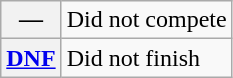<table class="wikitable">
<tr>
<th scope="row">—</th>
<td>Did not compete</td>
</tr>
<tr>
<th scope="row"><a href='#'>DNF</a></th>
<td>Did not finish</td>
</tr>
</table>
